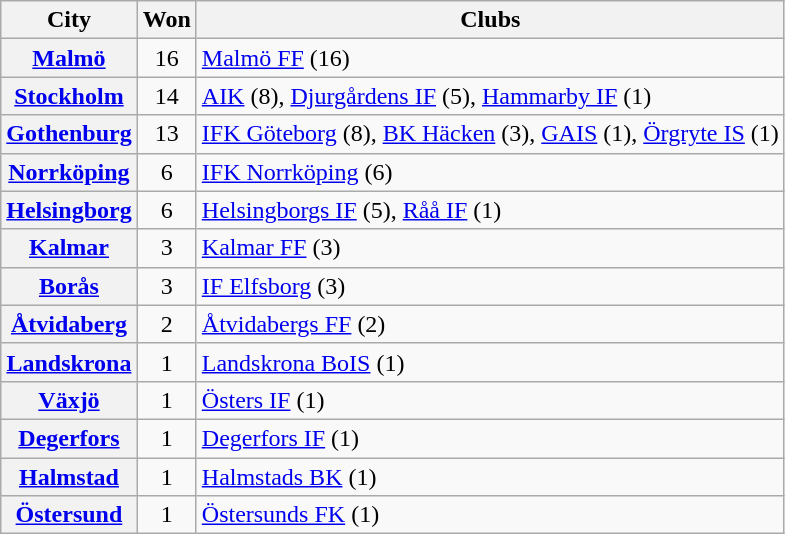<table class="wikitable sortable plainrowheaders">
<tr>
<th scope="col">City</th>
<th scope="col">Won</th>
<th scope="col" class="unsortable">Clubs</th>
</tr>
<tr>
<th scope="row"><a href='#'>Malmö</a></th>
<td align="center">16</td>
<td><a href='#'>Malmö FF</a> (16)</td>
</tr>
<tr>
<th scope="row"><a href='#'>Stockholm</a></th>
<td align="center">14</td>
<td><a href='#'>AIK</a> (8), <a href='#'>Djurgårdens IF</a> (5), <a href='#'>Hammarby IF</a> (1)</td>
</tr>
<tr>
<th scope="row"><a href='#'>Gothenburg</a></th>
<td align="center">13</td>
<td><a href='#'>IFK Göteborg</a> (8), <a href='#'>BK Häcken</a> (3), <a href='#'>GAIS</a> (1), <a href='#'>Örgryte IS</a> (1)</td>
</tr>
<tr>
<th scope="row"><a href='#'>Norrköping</a></th>
<td align="center">6</td>
<td><a href='#'>IFK Norrköping</a> (6)</td>
</tr>
<tr>
<th scope="row"><a href='#'>Helsingborg</a></th>
<td align="center">6</td>
<td><a href='#'>Helsingborgs IF</a> (5), <a href='#'>Råå IF</a> (1)</td>
</tr>
<tr>
<th scope="row"><a href='#'>Kalmar</a></th>
<td align="center">3</td>
<td><a href='#'>Kalmar FF</a> (3)</td>
</tr>
<tr>
<th scope="row"><a href='#'>Borås</a></th>
<td align="center">3</td>
<td><a href='#'>IF Elfsborg</a> (3)</td>
</tr>
<tr>
<th scope="row"><a href='#'>Åtvidaberg</a></th>
<td align="center">2</td>
<td><a href='#'>Åtvidabergs FF</a> (2)</td>
</tr>
<tr>
<th scope="row"><a href='#'>Landskrona</a></th>
<td align="center">1</td>
<td><a href='#'>Landskrona BoIS</a> (1)</td>
</tr>
<tr>
<th scope="row"><a href='#'>Växjö</a></th>
<td align="center">1</td>
<td><a href='#'>Östers IF</a> (1)</td>
</tr>
<tr>
<th scope="row"><a href='#'>Degerfors</a></th>
<td align="center">1</td>
<td><a href='#'>Degerfors IF</a> (1)</td>
</tr>
<tr>
<th scope="row"><a href='#'>Halmstad</a></th>
<td align="center">1</td>
<td><a href='#'>Halmstads BK</a> (1)</td>
</tr>
<tr>
<th scope="row"><a href='#'>Östersund</a></th>
<td align="center">1</td>
<td><a href='#'>Östersunds FK</a> (1)</td>
</tr>
</table>
